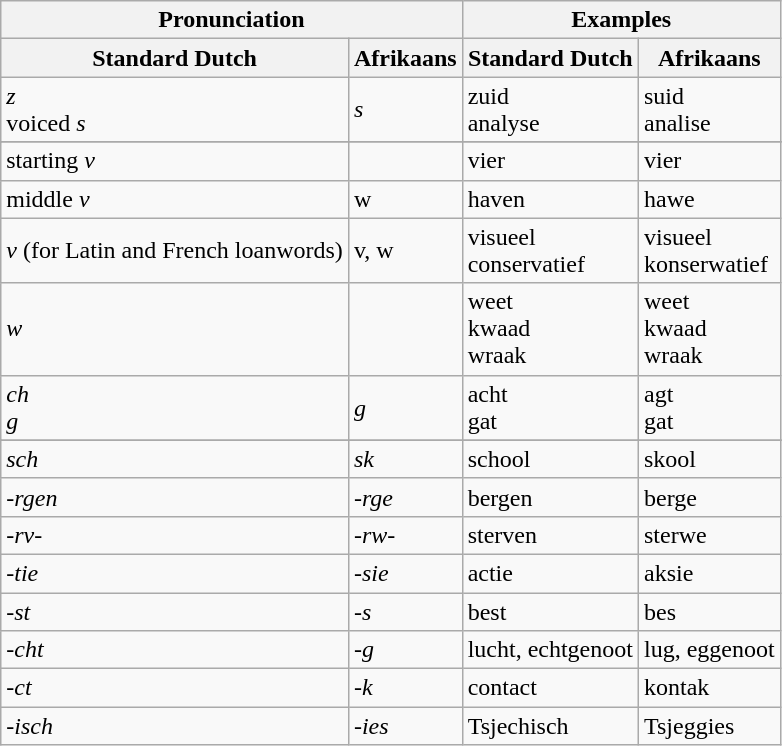<table class="wikitable">
<tr>
<th colspan="2">Pronunciation</th>
<th colspan="2">Examples</th>
</tr>
<tr>
<th>Standard Dutch</th>
<th>Afrikaans</th>
<th>Standard Dutch</th>
<th>Afrikaans</th>
</tr>
<tr>
<td><em>z</em> <br>voiced <em>s</em> </td>
<td><em>s</em> </td>
<td>zuid <br>analyse </td>
<td>suid <br>analise </td>
</tr>
<tr>
</tr>
<tr>
<td>starting <em>v</em> </td>
<td></td>
<td>vier </td>
<td>vier </td>
</tr>
<tr>
<td>middle <em>v</em> </td>
<td>w </td>
<td>haven </td>
<td>hawe </td>
</tr>
<tr>
<td><em>v</em> (for Latin and French loanwords) </td>
<td>v, w </td>
<td>visueel <br>conservatief </td>
<td>visueel <br>konserwatief </td>
</tr>
<tr>
<td><em>w</em> </td>
<td></td>
<td>weet <br>kwaad <br>wraak </td>
<td>weet <br>kwaad <br>wraak </td>
</tr>
<tr>
<td><em>ch</em> <br><em>g</em> </td>
<td><em>g</em> </td>
<td>acht <br>gat </td>
<td>agt <br>gat </td>
</tr>
<tr>
</tr>
<tr>
<td><em>sch</em> </td>
<td><em>sk</em> </td>
<td>school </td>
<td>skool </td>
</tr>
<tr>
<td><em>-rgen</em> </td>
<td><em>-rge</em> </td>
<td>bergen </td>
<td>berge </td>
</tr>
<tr>
<td><em>-rv-</em> </td>
<td><em>-rw-</em> </td>
<td>sterven </td>
<td>sterwe </td>
</tr>
<tr>
<td><em>-tie</em> </td>
<td><em>-sie</em> </td>
<td>actie </td>
<td>aksie </td>
</tr>
<tr>
<td><em>-st</em> </td>
<td><em>-s</em> </td>
<td>best </td>
<td>bes </td>
</tr>
<tr>
<td><em>-cht</em> </td>
<td><em>-g</em> </td>
<td>lucht, echtgenoot </td>
<td>lug, eggenoot </td>
</tr>
<tr>
<td><em>-ct</em> </td>
<td><em>-k</em> </td>
<td>contact </td>
<td>kontak </td>
</tr>
<tr>
<td><em>-isch</em> </td>
<td><em>-ies</em> </td>
<td>Tsjechisch </td>
<td>Tsjeggies </td>
</tr>
</table>
